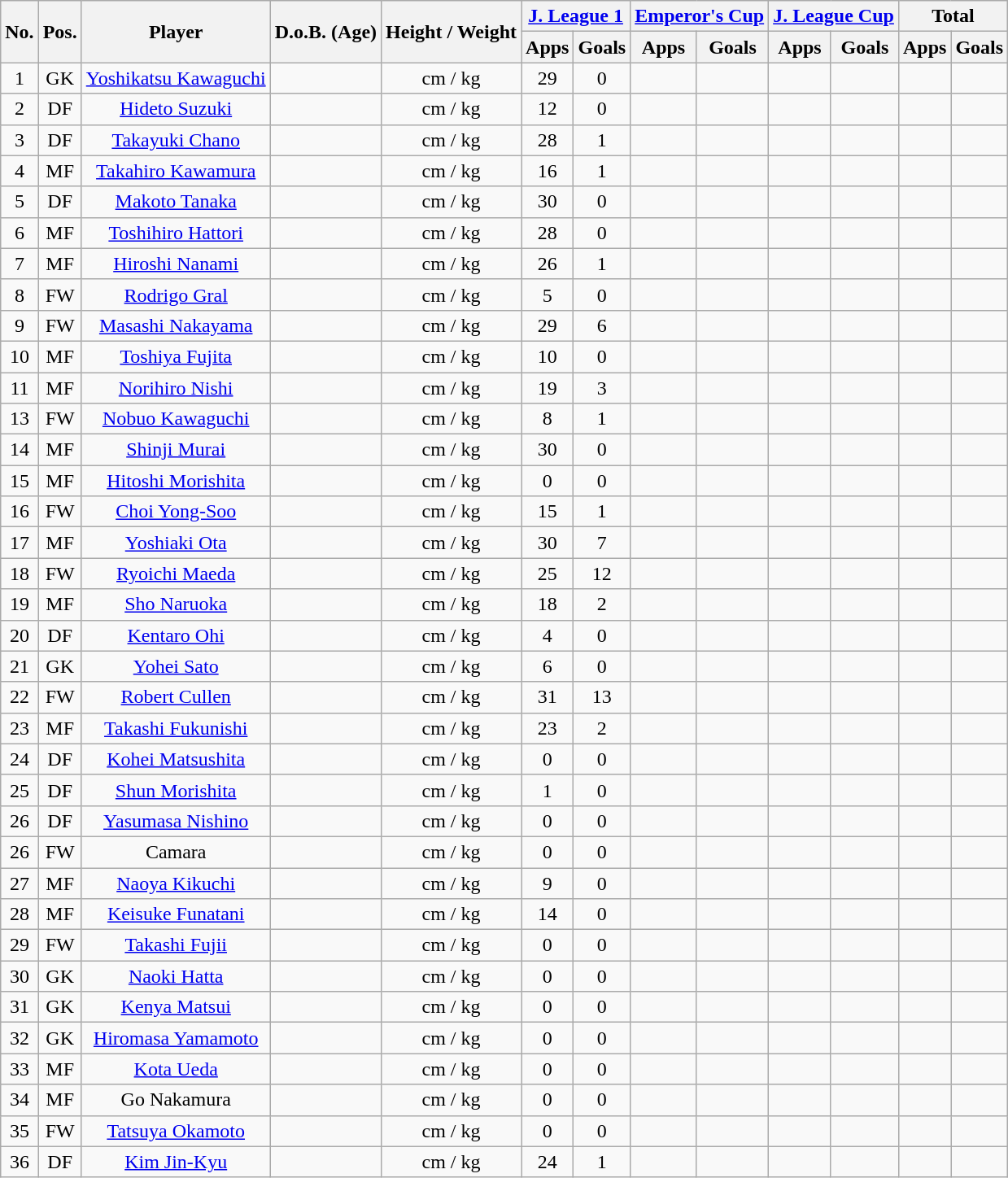<table class="wikitable" style="text-align:center;">
<tr>
<th rowspan="2">No.</th>
<th rowspan="2">Pos.</th>
<th rowspan="2">Player</th>
<th rowspan="2">D.o.B. (Age)</th>
<th rowspan="2">Height / Weight</th>
<th colspan="2"><a href='#'>J. League 1</a></th>
<th colspan="2"><a href='#'>Emperor's Cup</a></th>
<th colspan="2"><a href='#'>J. League Cup</a></th>
<th colspan="2">Total</th>
</tr>
<tr>
<th>Apps</th>
<th>Goals</th>
<th>Apps</th>
<th>Goals</th>
<th>Apps</th>
<th>Goals</th>
<th>Apps</th>
<th>Goals</th>
</tr>
<tr>
<td>1</td>
<td>GK</td>
<td><a href='#'>Yoshikatsu Kawaguchi</a></td>
<td></td>
<td>cm / kg</td>
<td>29</td>
<td>0</td>
<td></td>
<td></td>
<td></td>
<td></td>
<td></td>
<td></td>
</tr>
<tr>
<td>2</td>
<td>DF</td>
<td><a href='#'>Hideto Suzuki</a></td>
<td></td>
<td>cm / kg</td>
<td>12</td>
<td>0</td>
<td></td>
<td></td>
<td></td>
<td></td>
<td></td>
<td></td>
</tr>
<tr>
<td>3</td>
<td>DF</td>
<td><a href='#'>Takayuki Chano</a></td>
<td></td>
<td>cm / kg</td>
<td>28</td>
<td>1</td>
<td></td>
<td></td>
<td></td>
<td></td>
<td></td>
<td></td>
</tr>
<tr>
<td>4</td>
<td>MF</td>
<td><a href='#'>Takahiro Kawamura</a></td>
<td></td>
<td>cm / kg</td>
<td>16</td>
<td>1</td>
<td></td>
<td></td>
<td></td>
<td></td>
<td></td>
<td></td>
</tr>
<tr>
<td>5</td>
<td>DF</td>
<td><a href='#'>Makoto Tanaka</a></td>
<td></td>
<td>cm / kg</td>
<td>30</td>
<td>0</td>
<td></td>
<td></td>
<td></td>
<td></td>
<td></td>
<td></td>
</tr>
<tr>
<td>6</td>
<td>MF</td>
<td><a href='#'>Toshihiro Hattori</a></td>
<td></td>
<td>cm / kg</td>
<td>28</td>
<td>0</td>
<td></td>
<td></td>
<td></td>
<td></td>
<td></td>
<td></td>
</tr>
<tr>
<td>7</td>
<td>MF</td>
<td><a href='#'>Hiroshi Nanami</a></td>
<td></td>
<td>cm / kg</td>
<td>26</td>
<td>1</td>
<td></td>
<td></td>
<td></td>
<td></td>
<td></td>
<td></td>
</tr>
<tr>
<td>8</td>
<td>FW</td>
<td><a href='#'>Rodrigo Gral</a></td>
<td></td>
<td>cm / kg</td>
<td>5</td>
<td>0</td>
<td></td>
<td></td>
<td></td>
<td></td>
<td></td>
<td></td>
</tr>
<tr>
<td>9</td>
<td>FW</td>
<td><a href='#'>Masashi Nakayama</a></td>
<td></td>
<td>cm / kg</td>
<td>29</td>
<td>6</td>
<td></td>
<td></td>
<td></td>
<td></td>
<td></td>
<td></td>
</tr>
<tr>
<td>10</td>
<td>MF</td>
<td><a href='#'>Toshiya Fujita</a></td>
<td></td>
<td>cm / kg</td>
<td>10</td>
<td>0</td>
<td></td>
<td></td>
<td></td>
<td></td>
<td></td>
<td></td>
</tr>
<tr>
<td>11</td>
<td>MF</td>
<td><a href='#'>Norihiro Nishi</a></td>
<td></td>
<td>cm / kg</td>
<td>19</td>
<td>3</td>
<td></td>
<td></td>
<td></td>
<td></td>
<td></td>
<td></td>
</tr>
<tr>
<td>13</td>
<td>FW</td>
<td><a href='#'>Nobuo Kawaguchi</a></td>
<td></td>
<td>cm / kg</td>
<td>8</td>
<td>1</td>
<td></td>
<td></td>
<td></td>
<td></td>
<td></td>
<td></td>
</tr>
<tr>
<td>14</td>
<td>MF</td>
<td><a href='#'>Shinji Murai</a></td>
<td></td>
<td>cm / kg</td>
<td>30</td>
<td>0</td>
<td></td>
<td></td>
<td></td>
<td></td>
<td></td>
<td></td>
</tr>
<tr>
<td>15</td>
<td>MF</td>
<td><a href='#'>Hitoshi Morishita</a></td>
<td></td>
<td>cm / kg</td>
<td>0</td>
<td>0</td>
<td></td>
<td></td>
<td></td>
<td></td>
<td></td>
<td></td>
</tr>
<tr>
<td>16</td>
<td>FW</td>
<td><a href='#'>Choi Yong-Soo</a></td>
<td></td>
<td>cm / kg</td>
<td>15</td>
<td>1</td>
<td></td>
<td></td>
<td></td>
<td></td>
<td></td>
<td></td>
</tr>
<tr>
<td>17</td>
<td>MF</td>
<td><a href='#'>Yoshiaki Ota</a></td>
<td></td>
<td>cm / kg</td>
<td>30</td>
<td>7</td>
<td></td>
<td></td>
<td></td>
<td></td>
<td></td>
<td></td>
</tr>
<tr>
<td>18</td>
<td>FW</td>
<td><a href='#'>Ryoichi Maeda</a></td>
<td></td>
<td>cm / kg</td>
<td>25</td>
<td>12</td>
<td></td>
<td></td>
<td></td>
<td></td>
<td></td>
<td></td>
</tr>
<tr>
<td>19</td>
<td>MF</td>
<td><a href='#'>Sho Naruoka</a></td>
<td></td>
<td>cm / kg</td>
<td>18</td>
<td>2</td>
<td></td>
<td></td>
<td></td>
<td></td>
<td></td>
<td></td>
</tr>
<tr>
<td>20</td>
<td>DF</td>
<td><a href='#'>Kentaro Ohi</a></td>
<td></td>
<td>cm / kg</td>
<td>4</td>
<td>0</td>
<td></td>
<td></td>
<td></td>
<td></td>
<td></td>
<td></td>
</tr>
<tr>
<td>21</td>
<td>GK</td>
<td><a href='#'>Yohei Sato</a></td>
<td></td>
<td>cm / kg</td>
<td>6</td>
<td>0</td>
<td></td>
<td></td>
<td></td>
<td></td>
<td></td>
<td></td>
</tr>
<tr>
<td>22</td>
<td>FW</td>
<td><a href='#'>Robert Cullen</a></td>
<td></td>
<td>cm / kg</td>
<td>31</td>
<td>13</td>
<td></td>
<td></td>
<td></td>
<td></td>
<td></td>
<td></td>
</tr>
<tr>
<td>23</td>
<td>MF</td>
<td><a href='#'>Takashi Fukunishi</a></td>
<td></td>
<td>cm / kg</td>
<td>23</td>
<td>2</td>
<td></td>
<td></td>
<td></td>
<td></td>
<td></td>
<td></td>
</tr>
<tr>
<td>24</td>
<td>DF</td>
<td><a href='#'>Kohei Matsushita</a></td>
<td></td>
<td>cm / kg</td>
<td>0</td>
<td>0</td>
<td></td>
<td></td>
<td></td>
<td></td>
<td></td>
<td></td>
</tr>
<tr>
<td>25</td>
<td>DF</td>
<td><a href='#'>Shun Morishita</a></td>
<td></td>
<td>cm / kg</td>
<td>1</td>
<td>0</td>
<td></td>
<td></td>
<td></td>
<td></td>
<td></td>
<td></td>
</tr>
<tr>
<td>26</td>
<td>DF</td>
<td><a href='#'>Yasumasa Nishino</a></td>
<td></td>
<td>cm / kg</td>
<td>0</td>
<td>0</td>
<td></td>
<td></td>
<td></td>
<td></td>
<td></td>
<td></td>
</tr>
<tr>
<td>26</td>
<td>FW</td>
<td>Camara</td>
<td></td>
<td>cm / kg</td>
<td>0</td>
<td>0</td>
<td></td>
<td></td>
<td></td>
<td></td>
<td></td>
<td></td>
</tr>
<tr>
<td>27</td>
<td>MF</td>
<td><a href='#'>Naoya Kikuchi</a></td>
<td></td>
<td>cm / kg</td>
<td>9</td>
<td>0</td>
<td></td>
<td></td>
<td></td>
<td></td>
<td></td>
<td></td>
</tr>
<tr>
<td>28</td>
<td>MF</td>
<td><a href='#'>Keisuke Funatani</a></td>
<td></td>
<td>cm / kg</td>
<td>14</td>
<td>0</td>
<td></td>
<td></td>
<td></td>
<td></td>
<td></td>
<td></td>
</tr>
<tr>
<td>29</td>
<td>FW</td>
<td><a href='#'>Takashi Fujii</a></td>
<td></td>
<td>cm / kg</td>
<td>0</td>
<td>0</td>
<td></td>
<td></td>
<td></td>
<td></td>
<td></td>
<td></td>
</tr>
<tr>
<td>30</td>
<td>GK</td>
<td><a href='#'>Naoki Hatta</a></td>
<td></td>
<td>cm / kg</td>
<td>0</td>
<td>0</td>
<td></td>
<td></td>
<td></td>
<td></td>
<td></td>
<td></td>
</tr>
<tr>
<td>31</td>
<td>GK</td>
<td><a href='#'>Kenya Matsui</a></td>
<td></td>
<td>cm / kg</td>
<td>0</td>
<td>0</td>
<td></td>
<td></td>
<td></td>
<td></td>
<td></td>
<td></td>
</tr>
<tr>
<td>32</td>
<td>GK</td>
<td><a href='#'>Hiromasa Yamamoto</a></td>
<td></td>
<td>cm / kg</td>
<td>0</td>
<td>0</td>
<td></td>
<td></td>
<td></td>
<td></td>
<td></td>
<td></td>
</tr>
<tr>
<td>33</td>
<td>MF</td>
<td><a href='#'>Kota Ueda</a></td>
<td></td>
<td>cm / kg</td>
<td>0</td>
<td>0</td>
<td></td>
<td></td>
<td></td>
<td></td>
<td></td>
<td></td>
</tr>
<tr>
<td>34</td>
<td>MF</td>
<td>Go Nakamura</td>
<td></td>
<td>cm / kg</td>
<td>0</td>
<td>0</td>
<td></td>
<td></td>
<td></td>
<td></td>
<td></td>
<td></td>
</tr>
<tr>
<td>35</td>
<td>FW</td>
<td><a href='#'>Tatsuya Okamoto</a></td>
<td></td>
<td>cm / kg</td>
<td>0</td>
<td>0</td>
<td></td>
<td></td>
<td></td>
<td></td>
<td></td>
<td></td>
</tr>
<tr>
<td>36</td>
<td>DF</td>
<td><a href='#'>Kim Jin-Kyu</a></td>
<td></td>
<td>cm / kg</td>
<td>24</td>
<td>1</td>
<td></td>
<td></td>
<td></td>
<td></td>
<td></td>
<td></td>
</tr>
</table>
